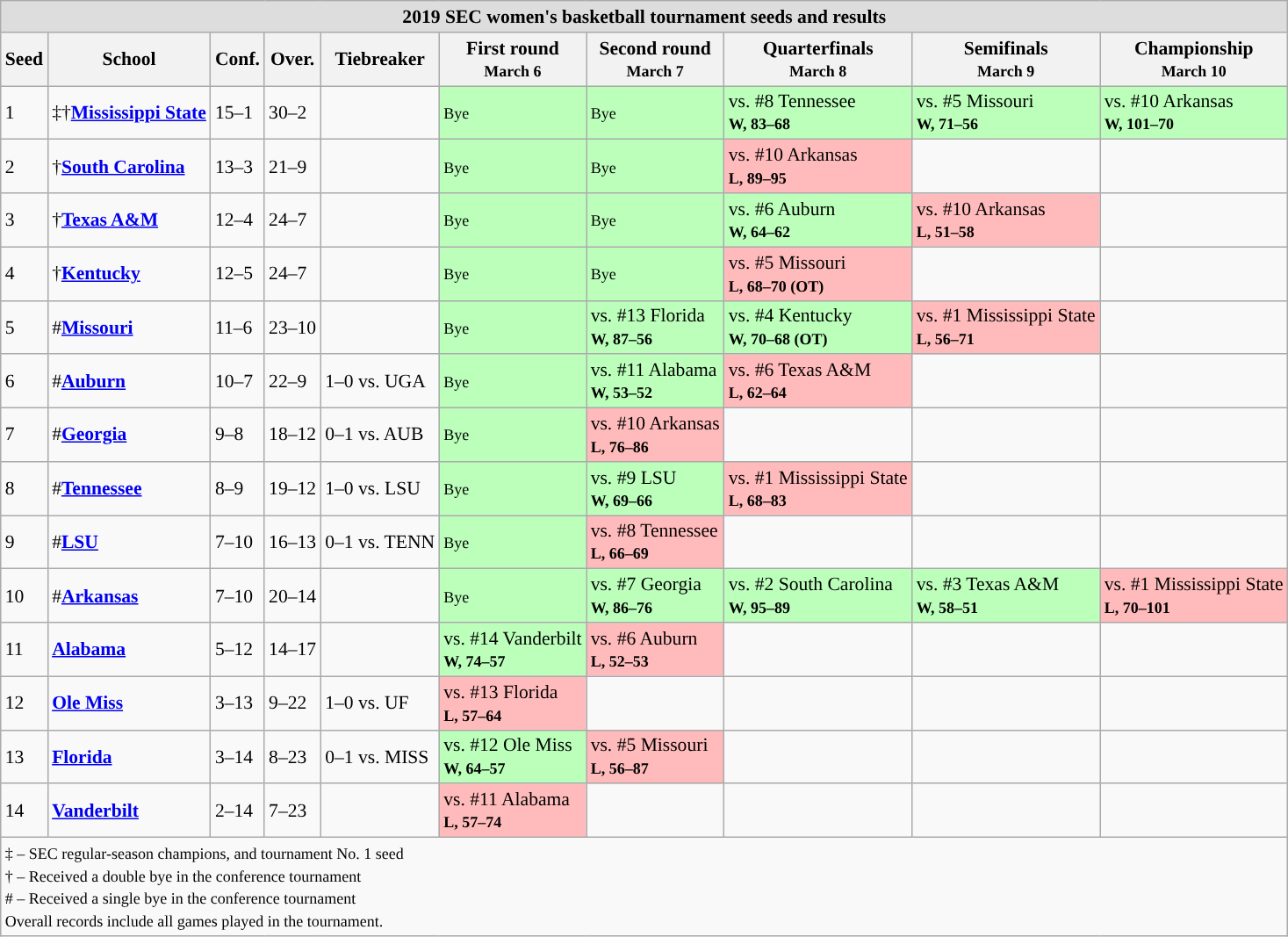<table class="wikitable" style="white-space:nowrap; font-size:90%;">
<tr>
<td colspan="10" style="text-align:center; background:#DDDDDD; font:#000000"><strong>2019 SEC women's basketball tournament seeds and results</strong></td>
</tr>
<tr bgcolor="#efefef">
<th>Seed</th>
<th>School</th>
<th>Conf.</th>
<th>Over.</th>
<th>Tiebreaker</th>
<th>First round<br><small>March 6</small></th>
<th>Second round<br><small>March 7</small></th>
<th>Quarterfinals<br><small>March 8</small></th>
<th>Semifinals<br><small>March 9</small></th>
<th>Championship<br><small>March 10</small></th>
</tr>
<tr>
<td>1</td>
<td>‡†<strong><a href='#'>Mississippi State</a></strong></td>
<td>15–1</td>
<td>30–2</td>
<td></td>
<td style="background:#bfb;"><small>Bye</small></td>
<td style="background:#bfb;"><small>Bye</small></td>
<td style="background:#bfb;">vs. #8 Tennessee<br><small><strong>W, 83–68</strong></small></td>
<td style="background:#bfb;">vs. #5 Missouri<br><small><strong>W, 71–56</strong></small></td>
<td style="background:#bfb;">vs. #10 Arkansas<br><small><strong>W, 101–70</strong></small></td>
</tr>
<tr>
<td>2</td>
<td>†<strong><a href='#'>South Carolina</a> </strong></td>
<td>13–3</td>
<td>21–9</td>
<td></td>
<td style="background:#bfb;"><small>Bye</small></td>
<td style="background:#bfb;"><small>Bye</small></td>
<td style="background:#fbb;">vs. #10 Arkansas<br><small><strong>L, 89–95</strong></small></td>
<td></td>
<td></td>
</tr>
<tr>
<td>3</td>
<td>†<strong><a href='#'>Texas A&M</a></strong></td>
<td>12–4</td>
<td>24–7</td>
<td></td>
<td style="background:#bfb;"><small>Bye</small></td>
<td style="background:#bfb;"><small>Bye</small></td>
<td style="background:#bfb;">vs. #6 Auburn<br><small><strong>W, 64–62</strong></small></td>
<td style="background:#fbb;">vs. #10 Arkansas<br><small><strong>L, 51–58</strong></small></td>
<td></td>
</tr>
<tr>
<td>4</td>
<td>†<strong><a href='#'>Kentucky</a></strong></td>
<td>12–5</td>
<td>24–7</td>
<td></td>
<td style="background:#bfb;"><small>Bye</small></td>
<td style="background:#bfb;"><small>Bye</small></td>
<td style="background:#fbb;">vs. #5 Missouri<br><small><strong>L, 68–70 (OT)</strong></small></td>
<td></td>
<td></td>
</tr>
<tr>
<td>5</td>
<td>#<strong><a href='#'>Missouri</a></strong></td>
<td>11–6</td>
<td>23–10</td>
<td></td>
<td style="background:#bfb;"><small>Bye</small></td>
<td style="background:#bfb;">vs. #13 Florida<br><small><strong>W, 87–56</strong></small></td>
<td style="background:#bfb;">vs. #4 Kentucky<br><small><strong>W, 70–68 (OT)</strong></small></td>
<td style="background:#fbb;">vs. #1 Mississippi State<br><small><strong>L, 56–71</strong></small></td>
<td></td>
</tr>
<tr>
<td>6</td>
<td>#<strong><a href='#'>Auburn</a></strong></td>
<td>10–7</td>
<td>22–9</td>
<td>1–0 vs. UGA</td>
<td style="background:#bfb;"><small>Bye</small></td>
<td style="background:#bfb;">vs. #11 Alabama<br><small><strong>W, 53–52</strong></small></td>
<td style="background:#fbb;">vs. #6 Texas A&M<br><small><strong>L, 62–64</strong></small></td>
<td></td>
<td></td>
</tr>
<tr>
<td>7</td>
<td>#<strong><a href='#'>Georgia</a></strong></td>
<td>9–8</td>
<td>18–12</td>
<td>0–1 vs. AUB</td>
<td style="background:#bfb;"><small>Bye</small></td>
<td style="background:#fbb;">vs. #10 Arkansas<br><small><strong>L, 76–86</strong></small></td>
<td></td>
<td></td>
<td></td>
</tr>
<tr>
<td>8</td>
<td>#<strong><a href='#'>Tennessee</a></strong></td>
<td>8–9</td>
<td>19–12</td>
<td>1–0 vs. LSU</td>
<td style="background:#bfb;"><small>Bye</small></td>
<td style="background:#bfb;">vs. #9 LSU<br><small><strong>W, 69–66</strong></small></td>
<td style="background:#fbb;">vs. #1 Mississippi State<br><small><strong>L, 68–83</strong></small></td>
<td></td>
<td></td>
</tr>
<tr>
<td>9</td>
<td>#<strong><a href='#'>LSU</a></strong></td>
<td>7–10</td>
<td>16–13</td>
<td>0–1 vs. TENN</td>
<td style="background:#bfb;"><small>Bye</small></td>
<td style="background:#fbb;">vs. #8 Tennessee<br><small><strong>L, 66–69</strong></small></td>
<td></td>
<td></td>
<td></td>
</tr>
<tr>
<td>10</td>
<td>#<strong><a href='#'>Arkansas</a></strong></td>
<td>7–10</td>
<td>20–14</td>
<td></td>
<td style="background:#bfb;"><small>Bye</small></td>
<td style="background:#bfb;">vs. #7 Georgia<br><small><strong>W, 86–76</strong></small></td>
<td style="background:#bfb;">vs. #2 South Carolina<br><small><strong>W, 95–89</strong></small></td>
<td style="background:#bfb;">vs. #3 Texas A&M<br><small><strong>W, 58–51</strong></small></td>
<td style="background:#fbb;">vs. #1 Mississippi State<br><small><strong>L, 70–101</strong></small></td>
</tr>
<tr>
<td>11</td>
<td><strong><a href='#'>Alabama</a></strong></td>
<td>5–12</td>
<td>14–17</td>
<td></td>
<td style="background:#bfb;">vs. #14 Vanderbilt<br><small><strong>W, 74–57</strong></small></td>
<td style="background:#fbb;">vs. #6 Auburn<br><small><strong>L, 52–53</strong></small></td>
<td></td>
<td></td>
<td></td>
</tr>
<tr>
<td>12</td>
<td><strong><a href='#'>Ole Miss</a></strong></td>
<td>3–13</td>
<td>9–22</td>
<td>1–0 vs. UF</td>
<td style="background:#fbb;">vs. #13 Florida<br><small><strong>L, 57–64</strong></small></td>
<td></td>
<td></td>
<td></td>
<td></td>
</tr>
<tr>
<td>13</td>
<td><strong><a href='#'>Florida</a></strong></td>
<td>3–14</td>
<td>8–23</td>
<td>0–1 vs. MISS</td>
<td style="background:#bfb;">vs. #12 Ole Miss<br><small><strong>W, 64–57</strong></small></td>
<td style="background:#fbb;">vs. #5 Missouri<br><small><strong>L, 56–87</strong></small></td>
<td></td>
<td></td>
<td></td>
</tr>
<tr>
<td>14</td>
<td><strong><a href='#'>Vanderbilt</a></strong></td>
<td>2–14</td>
<td>7–23</td>
<td></td>
<td style="background:#fbb;">vs. #11 Alabama<br><small><strong>L, 57–74</strong></small></td>
<td></td>
<td></td>
<td></td>
<td></td>
</tr>
<tr>
<td colspan="10" style="text-align:left;"><small>‡ – SEC regular-season champions, and tournament No. 1 seed<br>† – Received a double bye in the conference tournament<br># – Received a single bye in the conference tournament<br>Overall records include all games played in the tournament.</small></td>
</tr>
</table>
